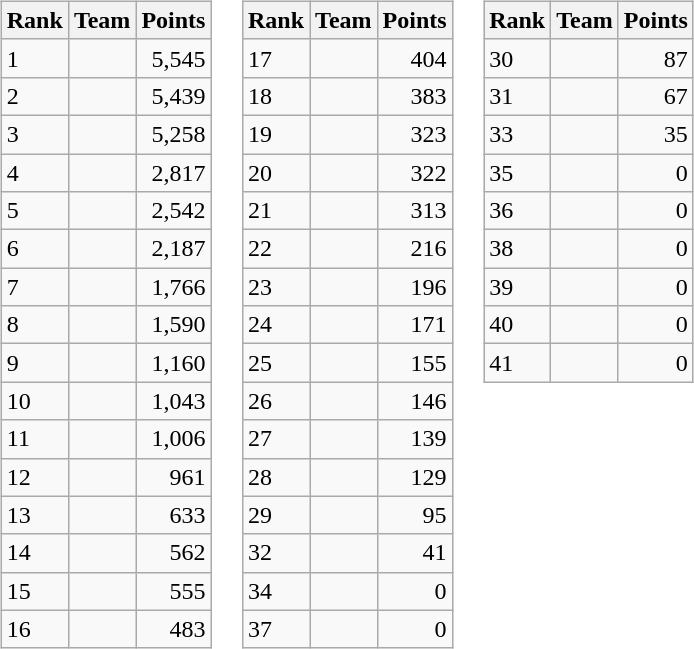<table>
<tr>
<td valign=top><br><table class="wikitable">
<tr>
<th>Rank</th>
<th>Team</th>
<th>Points</th>
</tr>
<tr>
<td>1</td>
<td></td>
<td align=right>5,545</td>
</tr>
<tr>
<td>2</td>
<td></td>
<td align=right>5,439</td>
</tr>
<tr>
<td>3</td>
<td></td>
<td align=right>5,258</td>
</tr>
<tr>
<td>4</td>
<td></td>
<td align=right>2,817</td>
</tr>
<tr>
<td>5</td>
<td></td>
<td align=right>2,542</td>
</tr>
<tr>
<td>6</td>
<td></td>
<td align=right>2,187</td>
</tr>
<tr>
<td>7</td>
<td></td>
<td align=right>1,766</td>
</tr>
<tr>
<td>8</td>
<td></td>
<td align=right>1,590</td>
</tr>
<tr>
<td>9</td>
<td></td>
<td align=right>1,160</td>
</tr>
<tr>
<td>10</td>
<td></td>
<td align=right>1,043</td>
</tr>
<tr>
<td>11</td>
<td></td>
<td align=right>1,006</td>
</tr>
<tr>
<td>12</td>
<td></td>
<td align=right>961</td>
</tr>
<tr>
<td>13</td>
<td></td>
<td align=right>633</td>
</tr>
<tr>
<td>14</td>
<td></td>
<td align=right>562</td>
</tr>
<tr>
<td>15</td>
<td></td>
<td align=right>555</td>
</tr>
<tr>
<td>16</td>
<td></td>
<td align=right>483</td>
</tr>
</table>
</td>
<td valign=top><br><table class="wikitable">
<tr>
<th>Rank</th>
<th>Team</th>
<th>Points</th>
</tr>
<tr>
<td>17</td>
<td></td>
<td align=right>404</td>
</tr>
<tr>
<td>18</td>
<td></td>
<td align=right>383</td>
</tr>
<tr>
<td>19</td>
<td></td>
<td align=right>323</td>
</tr>
<tr>
<td>20</td>
<td></td>
<td align=right>322</td>
</tr>
<tr>
<td>21</td>
<td></td>
<td align=right>313</td>
</tr>
<tr>
<td>22</td>
<td></td>
<td align=right>216</td>
</tr>
<tr>
<td>23</td>
<td></td>
<td align=right>196</td>
</tr>
<tr>
<td>24</td>
<td></td>
<td align=right>171</td>
</tr>
<tr>
<td>25</td>
<td></td>
<td align=right>155</td>
</tr>
<tr>
<td>26</td>
<td></td>
<td align=right>146</td>
</tr>
<tr>
<td>27</td>
<td></td>
<td align=right>139</td>
</tr>
<tr>
<td>28</td>
<td></td>
<td align=right>129</td>
</tr>
<tr>
<td>29</td>
<td></td>
<td align=right>95</td>
</tr>
<tr>
<td>32</td>
<td></td>
<td align=right>41</td>
</tr>
<tr>
<td>34</td>
<td></td>
<td align=right>0</td>
</tr>
<tr>
<td>37</td>
<td></td>
<td align=right>0</td>
</tr>
</table>
</td>
<td valign=top><br><table class="wikitable">
<tr>
<th>Rank</th>
<th>Team</th>
<th>Points</th>
</tr>
<tr>
<td>30</td>
<td></td>
<td align=right>87</td>
</tr>
<tr>
<td>31</td>
<td></td>
<td align=right>67</td>
</tr>
<tr>
<td>33</td>
<td></td>
<td align=right>35</td>
</tr>
<tr>
<td>35</td>
<td></td>
<td align=right>0</td>
</tr>
<tr>
<td>36</td>
<td></td>
<td align=right>0</td>
</tr>
<tr>
<td>38</td>
<td></td>
<td align=right>0</td>
</tr>
<tr>
<td>39</td>
<td></td>
<td align=right>0</td>
</tr>
<tr>
<td>40</td>
<td></td>
<td align=right>0</td>
</tr>
<tr>
<td>41</td>
<td></td>
<td align=right>0</td>
</tr>
</table>
</td>
</tr>
</table>
